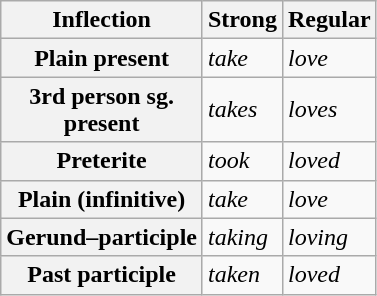<table class="wikitable">
<tr>
<th scope="col">Inflection</th>
<th scope="col">Strong</th>
<th scope="col">Regular</th>
</tr>
<tr>
<th scope="row">Plain present</th>
<td><em>take</em></td>
<td><em>love</em></td>
</tr>
<tr>
<th scope="row">3rd person sg.<br>present</th>
<td><em>takes</em></td>
<td><em>loves</em></td>
</tr>
<tr>
<th scope="row">Preterite</th>
<td><em>took</em></td>
<td><em>loved</em></td>
</tr>
<tr>
<th scope="row">Plain (infinitive)</th>
<td><em>take</em></td>
<td><em>love</em></td>
</tr>
<tr>
<th scope="row">Gerund–participle</th>
<td><em>taking</em></td>
<td><em>loving</em></td>
</tr>
<tr>
<th scope="row">Past participle</th>
<td><em>taken</em></td>
<td><em>loved</em></td>
</tr>
</table>
